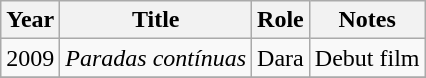<table class="wikitable">
<tr>
<th>Year</th>
<th>Title</th>
<th>Role</th>
<th>Notes</th>
</tr>
<tr>
<td>2009</td>
<td><em>Paradas contínuas </em></td>
<td>Dara</td>
<td>Debut film</td>
</tr>
<tr>
</tr>
</table>
